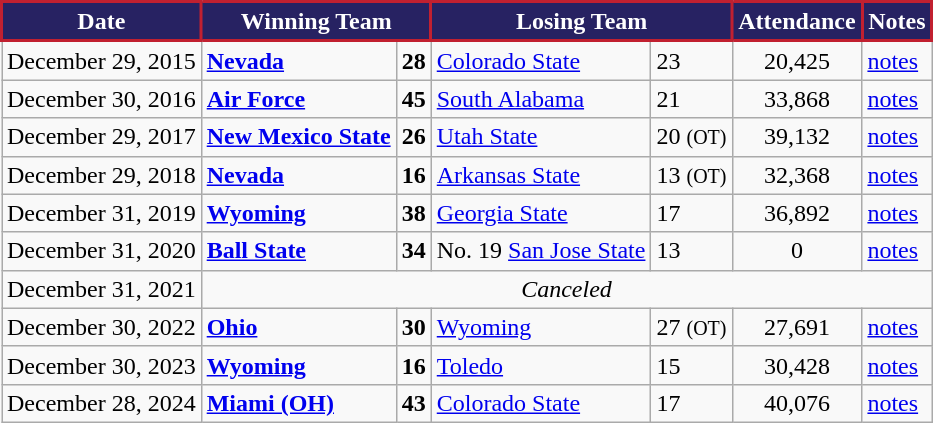<table class="wikitable">
<tr>
<th style="background:#272262; color:#FFFFFF; border: 2px solid #C12030;">Date</th>
<th style="background:#272262; color:#FFFFFF; border: 2px solid #C12030;" colspan="2">Winning Team</th>
<th style="background:#272262; color:#FFFFFF; border: 2px solid #C12030;" colspan="2">Losing Team</th>
<th style="background:#272262; color:#FFFFFF; border: 2px solid #C12030;">Attendance</th>
<th style="background:#272262; color:#FFFFFF; border: 2px solid #C12030;">Notes</th>
</tr>
<tr>
<td>December 29, 2015</td>
<td><strong><a href='#'>Nevada</a></strong></td>
<td><strong>28</strong></td>
<td><a href='#'>Colorado State</a></td>
<td>23</td>
<td align=center>20,425</td>
<td><a href='#'>notes</a></td>
</tr>
<tr>
<td>December 30, 2016</td>
<td><strong><a href='#'>Air Force</a></strong></td>
<td><strong>45</strong></td>
<td><a href='#'>South Alabama</a></td>
<td>21</td>
<td align=center>33,868</td>
<td><a href='#'>notes</a></td>
</tr>
<tr>
<td>December 29, 2017</td>
<td><strong><a href='#'>New Mexico State</a></strong></td>
<td><strong>26</strong></td>
<td><a href='#'>Utah State</a></td>
<td>20 <small>(OT)</small></td>
<td align=center>39,132</td>
<td><a href='#'>notes</a></td>
</tr>
<tr>
<td>December 29, 2018</td>
<td><strong><a href='#'>Nevada</a></strong></td>
<td><strong>16</strong></td>
<td><a href='#'>Arkansas State</a></td>
<td>13 <small>(OT)</small></td>
<td align=center>32,368</td>
<td><a href='#'>notes</a></td>
</tr>
<tr>
<td>December 31, 2019</td>
<td><strong><a href='#'>Wyoming</a></strong></td>
<td><strong>38</strong></td>
<td><a href='#'>Georgia State</a></td>
<td>17</td>
<td align=center>36,892</td>
<td><a href='#'>notes</a></td>
</tr>
<tr>
<td>December 31, 2020</td>
<td><strong><a href='#'>Ball State</a></strong></td>
<td><strong>34</strong></td>
<td>No. 19 <a href='#'>San Jose State</a></td>
<td>13</td>
<td align=center>0</td>
<td><a href='#'>notes</a></td>
</tr>
<tr>
<td>December 31, 2021</td>
<td colspan=6 align=center><em>Canceled</em></td>
</tr>
<tr>
<td>December 30, 2022</td>
<td><strong><a href='#'>Ohio</a></strong></td>
<td><strong>30</strong></td>
<td><a href='#'>Wyoming</a></td>
<td>27 <small>(OT)</small></td>
<td align=center>27,691</td>
<td><a href='#'>notes</a></td>
</tr>
<tr>
<td>December 30, 2023</td>
<td><strong><a href='#'>Wyoming</a></strong></td>
<td><strong>16</strong></td>
<td><a href='#'>Toledo</a></td>
<td>15</td>
<td align=center>30,428</td>
<td><a href='#'>notes</a></td>
</tr>
<tr>
<td>December 28, 2024</td>
<td><strong><a href='#'>Miami (OH)</a></strong></td>
<td><strong>43</strong></td>
<td><a href='#'>Colorado State</a></td>
<td>17</td>
<td align=center>40,076</td>
<td><a href='#'>notes</a></td>
</tr>
</table>
